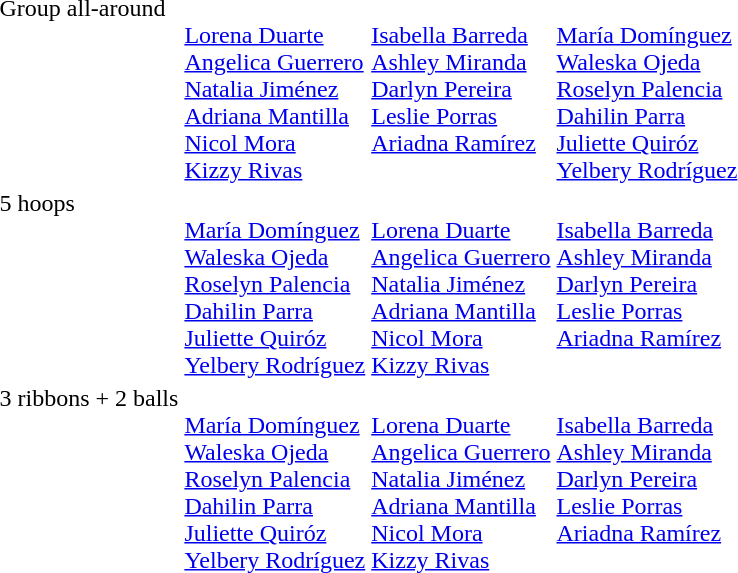<table>
<tr valign=top>
<td>Group all-around<br></td>
<td><br><a href='#'>Lorena Duarte</a><br><a href='#'>Angelica Guerrero</a><br><a href='#'>Natalia Jiménez</a><br><a href='#'>Adriana Mantilla</a><br><a href='#'>Nicol Mora</a><br><a href='#'>Kizzy Rivas</a></td>
<td><br><a href='#'>Isabella Barreda</a><br><a href='#'>Ashley Miranda</a><br><a href='#'>Darlyn Pereira</a><br><a href='#'>Leslie Porras</a><br><a href='#'>Ariadna Ramírez</a></td>
<td><br><a href='#'>María Domínguez</a><br><a href='#'>Waleska Ojeda</a><br><a href='#'>Roselyn Palencia</a><br><a href='#'>Dahilin Parra</a><br><a href='#'>Juliette Quiróz</a><br><a href='#'>Yelbery Rodríguez</a></td>
</tr>
<tr valign=top>
<td>5 hoops <br></td>
<td><br><a href='#'>María Domínguez</a><br><a href='#'>Waleska Ojeda</a><br><a href='#'>Roselyn Palencia</a><br><a href='#'>Dahilin Parra</a><br><a href='#'>Juliette Quiróz</a><br><a href='#'>Yelbery Rodríguez</a></td>
<td><br><a href='#'>Lorena Duarte</a><br><a href='#'>Angelica Guerrero</a><br><a href='#'>Natalia Jiménez</a><br><a href='#'>Adriana Mantilla</a><br><a href='#'>Nicol Mora</a><br><a href='#'>Kizzy Rivas</a></td>
<td><br><a href='#'>Isabella Barreda</a><br><a href='#'>Ashley Miranda</a><br><a href='#'>Darlyn Pereira</a><br><a href='#'>Leslie Porras</a><br><a href='#'>Ariadna Ramírez</a></td>
</tr>
<tr valign=top>
<td>3 ribbons + 2 balls <br></td>
<td><br><a href='#'>María Domínguez</a><br><a href='#'>Waleska Ojeda</a><br><a href='#'>Roselyn Palencia</a><br><a href='#'>Dahilin Parra</a><br><a href='#'>Juliette Quiróz</a><br><a href='#'>Yelbery Rodríguez</a></td>
<td><br><a href='#'>Lorena Duarte</a><br><a href='#'>Angelica Guerrero</a><br><a href='#'>Natalia Jiménez</a><br><a href='#'>Adriana Mantilla</a><br><a href='#'>Nicol Mora</a><br><a href='#'>Kizzy Rivas</a></td>
<td><br><a href='#'>Isabella Barreda</a><br><a href='#'>Ashley Miranda</a><br><a href='#'>Darlyn Pereira</a><br><a href='#'>Leslie Porras</a><br><a href='#'>Ariadna Ramírez</a></td>
</tr>
</table>
